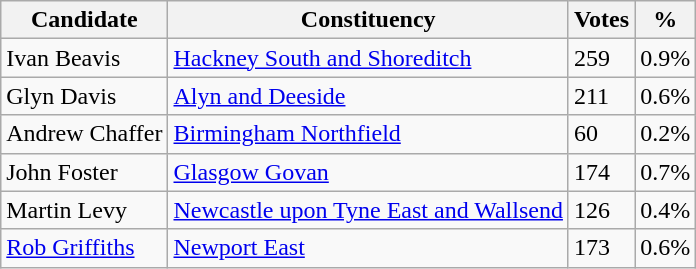<table class="wikitable">
<tr>
<th>Candidate</th>
<th>Constituency</th>
<th>Votes</th>
<th>%</th>
</tr>
<tr>
<td>Ivan Beavis</td>
<td><a href='#'>Hackney South and Shoreditch</a></td>
<td>259</td>
<td>0.9%</td>
</tr>
<tr>
<td>Glyn Davis</td>
<td><a href='#'>Alyn and Deeside</a></td>
<td>211</td>
<td>0.6%</td>
</tr>
<tr>
<td>Andrew Chaffer</td>
<td><a href='#'>Birmingham Northfield</a></td>
<td>60</td>
<td>0.2%</td>
</tr>
<tr>
<td>John Foster</td>
<td><a href='#'>Glasgow Govan</a></td>
<td>174</td>
<td>0.7%</td>
</tr>
<tr>
<td>Martin Levy</td>
<td><a href='#'>Newcastle upon Tyne East and Wallsend</a></td>
<td>126</td>
<td>0.4%</td>
</tr>
<tr>
<td><a href='#'>Rob Griffiths</a></td>
<td><a href='#'>Newport East</a></td>
<td>173</td>
<td>0.6%</td>
</tr>
</table>
